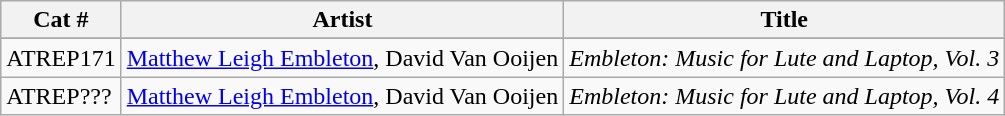<table class="wikitable">
<tr>
<th>Cat #</th>
<th>Artist</th>
<th>Title</th>
</tr>
<tr>
</tr>
<tr>
<td>ATREP171</td>
<td><a href='#'>Matthew Leigh Embleton</a>, David Van Ooijen</td>
<td><em>Embleton: Music for Lute and Laptop, Vol. 3</em></td>
</tr>
<tr>
<td>ATREP???</td>
<td><a href='#'>Matthew Leigh Embleton</a>, David Van Ooijen</td>
<td><em>Embleton: Music for Lute and Laptop, Vol. 4</em></td>
</tr>
</table>
